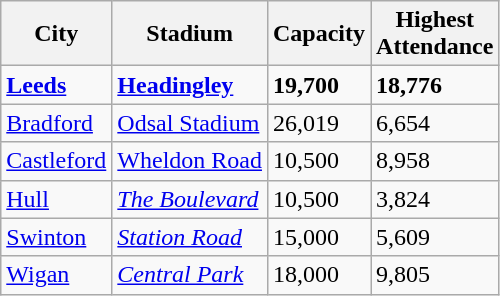<table class = "wikitable">
<tr>
<th>City</th>
<th>Stadium</th>
<th>Capacity</th>
<th>Highest<br>Attendance</th>
</tr>
<tr>
<td><strong><a href='#'>Leeds</a></strong></td>
<td><strong><a href='#'>Headingley</a></strong></td>
<td><strong>19,700</strong></td>
<td><strong>18,776</strong></td>
</tr>
<tr>
<td><a href='#'>Bradford</a></td>
<td><a href='#'>Odsal Stadium</a></td>
<td>26,019</td>
<td>6,654</td>
</tr>
<tr>
<td><a href='#'>Castleford</a></td>
<td><a href='#'>Wheldon Road</a></td>
<td>10,500</td>
<td>8,958</td>
</tr>
<tr>
<td><a href='#'>Hull</a></td>
<td><em><a href='#'>The Boulevard</a></em></td>
<td>10,500</td>
<td>3,824</td>
</tr>
<tr>
<td><a href='#'>Swinton</a></td>
<td><em><a href='#'>Station Road</a></em></td>
<td>15,000</td>
<td>5,609</td>
</tr>
<tr>
<td><a href='#'>Wigan</a></td>
<td><em><a href='#'>Central Park</a></em></td>
<td>18,000</td>
<td>9,805</td>
</tr>
</table>
